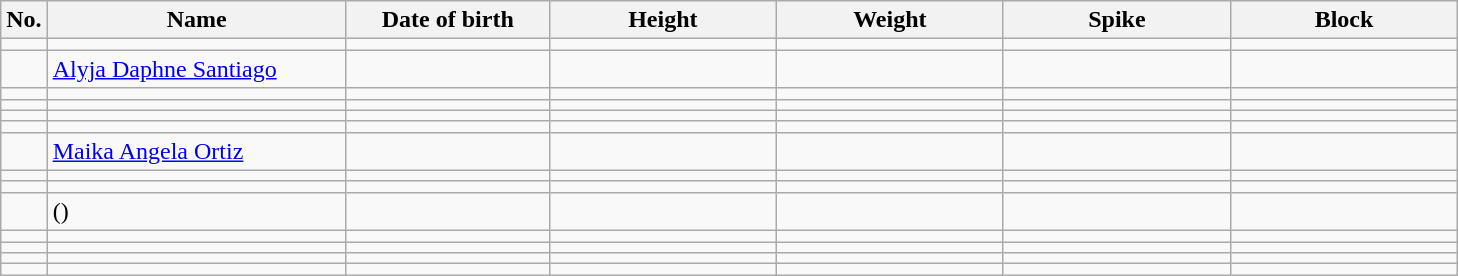<table class="wikitable sortable" style="font-size:100%; text-align:center;">
<tr>
<th>No.</th>
<th style="width:12em">Name</th>
<th style="width:8em">Date of birth</th>
<th style="width:9em">Height</th>
<th style="width:9em">Weight</th>
<th style="width:9em">Spike</th>
<th style="width:9em">Block</th>
</tr>
<tr>
<td></td>
<td align=left> </td>
<td align=right></td>
<td></td>
<td></td>
<td></td>
<td></td>
</tr>
<tr>
<td></td>
<td align=left> <a href='#'>Alyja Daphne Santiago</a></td>
<td align=right></td>
<td></td>
<td></td>
<td></td>
<td></td>
</tr>
<tr>
<td></td>
<td align=left> </td>
<td align=right></td>
<td></td>
<td></td>
<td></td>
<td></td>
</tr>
<tr>
<td></td>
<td align=left> </td>
<td align=right></td>
<td></td>
<td></td>
<td></td>
<td></td>
</tr>
<tr>
<td></td>
<td align=left> </td>
<td align=right></td>
<td></td>
<td></td>
<td></td>
<td></td>
</tr>
<tr>
<td></td>
<td align=left> </td>
<td align=right></td>
<td></td>
<td></td>
<td></td>
<td></td>
</tr>
<tr>
<td></td>
<td align=left> <a href='#'>Maika Angela Ortiz</a></td>
<td align=right></td>
<td></td>
<td></td>
<td></td>
<td></td>
</tr>
<tr>
<td></td>
<td align=left> </td>
<td align=right></td>
<td></td>
<td></td>
<td></td>
<td></td>
</tr>
<tr>
<td></td>
<td align=left> </td>
<td align=right></td>
<td></td>
<td></td>
<td></td>
<td></td>
</tr>
<tr>
<td></td>
<td align=left>  ()</td>
<td align=right></td>
<td></td>
<td></td>
<td></td>
<td></td>
</tr>
<tr>
<td></td>
<td align=left> </td>
<td align=right></td>
<td></td>
<td></td>
<td></td>
<td></td>
</tr>
<tr>
<td></td>
<td align=left> </td>
<td align=right></td>
<td></td>
<td></td>
<td></td>
<td></td>
</tr>
<tr>
<td></td>
<td align=left> </td>
<td align=right></td>
<td></td>
<td></td>
<td></td>
<td></td>
</tr>
<tr>
<td></td>
<td align=left> </td>
<td align=right></td>
<td></td>
<td></td>
<td></td>
<td></td>
</tr>
</table>
